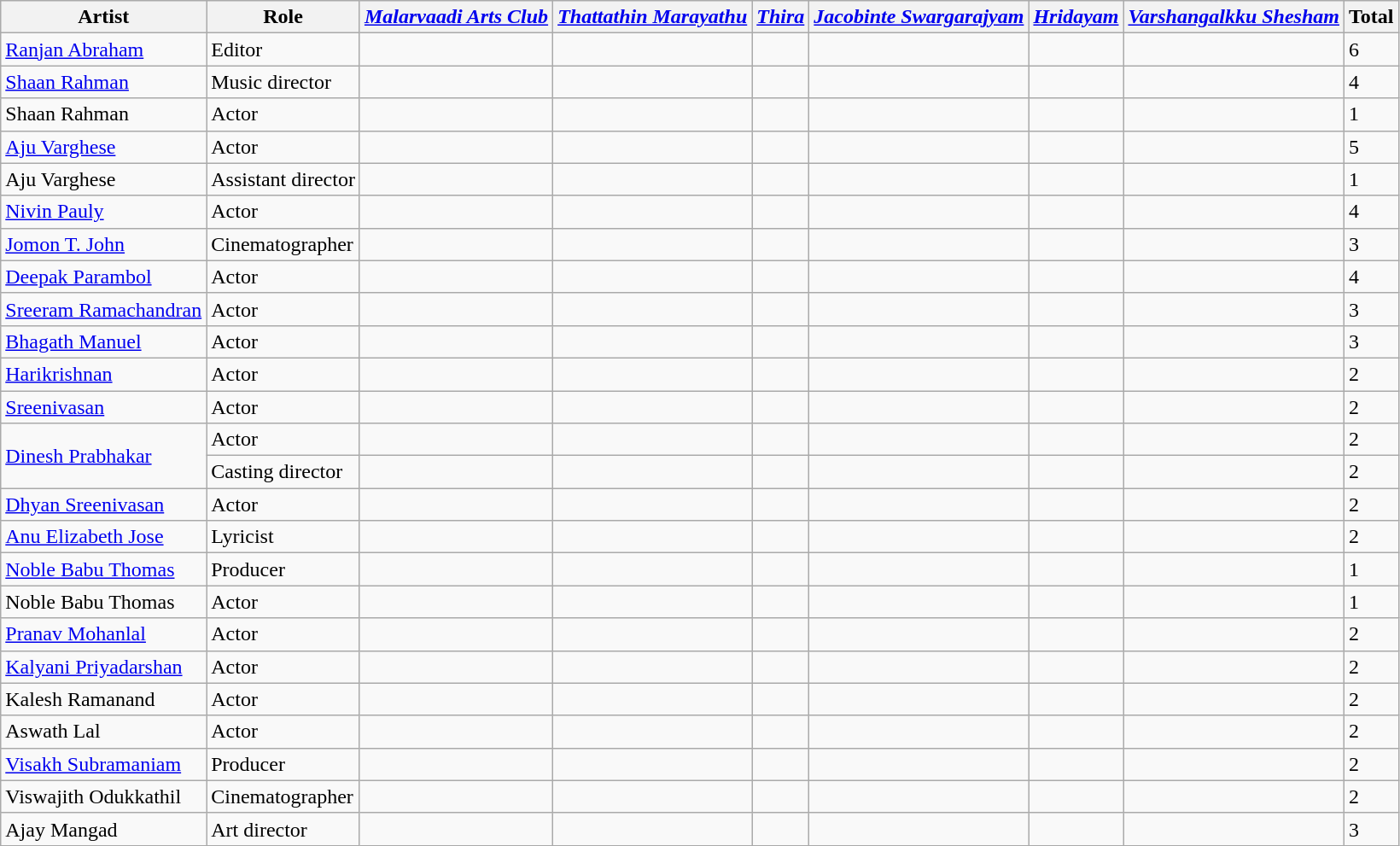<table class="wikitable sortable">
<tr>
<th>Artist</th>
<th>Role</th>
<th><em><a href='#'>Malarvaadi Arts Club</a></em></th>
<th><em><a href='#'>Thattathin Marayathu</a></em></th>
<th><em><a href='#'>Thira</a></em></th>
<th><em><a href='#'>Jacobinte Swargarajyam</a></em></th>
<th><em><a href='#'>Hridayam</a></em></th>
<th><em><a href='#'>Varshangalkku Shesham</a></em></th>
<th>Total</th>
</tr>
<tr>
<td><a href='#'>Ranjan Abraham</a></td>
<td>Editor</td>
<td></td>
<td></td>
<td></td>
<td></td>
<td></td>
<td></td>
<td>6</td>
</tr>
<tr>
<td><a href='#'>Shaan Rahman</a></td>
<td>Music director</td>
<td></td>
<td></td>
<td></td>
<td></td>
<td></td>
<td></td>
<td>4</td>
</tr>
<tr>
<td>Shaan Rahman</td>
<td>Actor</td>
<td></td>
<td></td>
<td></td>
<td></td>
<td></td>
<td></td>
<td>1</td>
</tr>
<tr>
<td><a href='#'>Aju Varghese</a></td>
<td>Actor</td>
<td></td>
<td></td>
<td></td>
<td></td>
<td></td>
<td></td>
<td>5</td>
</tr>
<tr>
<td>Aju Varghese</td>
<td>Assistant director</td>
<td></td>
<td></td>
<td></td>
<td></td>
<td></td>
<td></td>
<td>1</td>
</tr>
<tr>
<td><a href='#'>Nivin Pauly</a></td>
<td>Actor</td>
<td></td>
<td></td>
<td></td>
<td></td>
<td></td>
<td></td>
<td>4</td>
</tr>
<tr>
<td><a href='#'>Jomon T. John</a></td>
<td>Cinematographer</td>
<td></td>
<td></td>
<td></td>
<td></td>
<td></td>
<td></td>
<td>3</td>
</tr>
<tr>
<td><a href='#'>Deepak Parambol</a></td>
<td>Actor</td>
<td></td>
<td></td>
<td></td>
<td></td>
<td></td>
<td></td>
<td>4</td>
</tr>
<tr>
<td><a href='#'>Sreeram Ramachandran</a></td>
<td>Actor</td>
<td></td>
<td></td>
<td></td>
<td></td>
<td></td>
<td></td>
<td>3</td>
</tr>
<tr>
<td><a href='#'>Bhagath Manuel</a></td>
<td>Actor</td>
<td></td>
<td></td>
<td></td>
<td></td>
<td></td>
<td></td>
<td>3</td>
</tr>
<tr>
<td><a href='#'>Harikrishnan</a></td>
<td>Actor</td>
<td></td>
<td></td>
<td></td>
<td></td>
<td></td>
<td></td>
<td>2</td>
</tr>
<tr>
<td><a href='#'>Sreenivasan</a></td>
<td>Actor</td>
<td></td>
<td></td>
<td></td>
<td></td>
<td></td>
<td></td>
<td>2</td>
</tr>
<tr>
<td rowspan="2"><a href='#'>Dinesh Prabhakar</a></td>
<td>Actor</td>
<td></td>
<td></td>
<td></td>
<td></td>
<td></td>
<td></td>
<td>2</td>
</tr>
<tr>
<td>Casting director</td>
<td></td>
<td></td>
<td></td>
<td></td>
<td></td>
<td></td>
<td>2</td>
</tr>
<tr>
<td><a href='#'>Dhyan Sreenivasan</a></td>
<td>Actor</td>
<td></td>
<td></td>
<td></td>
<td></td>
<td></td>
<td></td>
<td>2</td>
</tr>
<tr>
<td><a href='#'>Anu Elizabeth Jose</a></td>
<td>Lyricist</td>
<td></td>
<td></td>
<td></td>
<td></td>
<td></td>
<td></td>
<td>2</td>
</tr>
<tr>
<td><a href='#'>Noble Babu Thomas</a></td>
<td>Producer</td>
<td></td>
<td></td>
<td></td>
<td></td>
<td></td>
<td></td>
<td>1</td>
</tr>
<tr>
<td>Noble Babu Thomas</td>
<td>Actor</td>
<td></td>
<td></td>
<td></td>
<td></td>
<td></td>
<td></td>
<td>1</td>
</tr>
<tr>
<td><a href='#'>Pranav Mohanlal</a></td>
<td>Actor</td>
<td></td>
<td></td>
<td></td>
<td></td>
<td></td>
<td></td>
<td>2</td>
</tr>
<tr>
<td><a href='#'>Kalyani Priyadarshan</a></td>
<td>Actor</td>
<td></td>
<td></td>
<td></td>
<td></td>
<td></td>
<td></td>
<td>2</td>
</tr>
<tr>
<td>Kalesh Ramanand</td>
<td>Actor</td>
<td></td>
<td></td>
<td></td>
<td></td>
<td></td>
<td></td>
<td>2</td>
</tr>
<tr>
<td>Aswath Lal</td>
<td>Actor</td>
<td></td>
<td></td>
<td></td>
<td></td>
<td></td>
<td></td>
<td>2</td>
</tr>
<tr>
<td><a href='#'>Visakh Subramaniam</a></td>
<td>Producer</td>
<td></td>
<td></td>
<td></td>
<td></td>
<td></td>
<td></td>
<td>2</td>
</tr>
<tr>
<td>Viswajith Odukkathil</td>
<td>Cinematographer</td>
<td></td>
<td></td>
<td></td>
<td></td>
<td></td>
<td></td>
<td>2</td>
</tr>
<tr>
<td>Ajay Mangad</td>
<td>Art director</td>
<td></td>
<td></td>
<td></td>
<td></td>
<td></td>
<td></td>
<td>3</td>
</tr>
</table>
